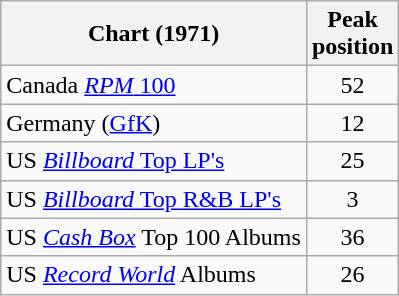<table class="wikitable sortable">
<tr>
<th>Chart (1971)</th>
<th>Peak<br>position</th>
</tr>
<tr>
<td>Canada <a href='#'><em>RPM</em> 100</a></td>
<td align="center">52</td>
</tr>
<tr>
<td>Germany (<a href='#'>GfK</a>)</td>
<td align="center">12</td>
</tr>
<tr>
<td>US <a href='#'><em>Billboard</em> Top LP's</a></td>
<td align="center">25</td>
</tr>
<tr>
<td>US <a href='#'><em>Billboard</em> Top R&B LP's</a></td>
<td align="center">3</td>
</tr>
<tr>
<td>US <em><a href='#'>Cash Box</a></em> Top 100 Albums</td>
<td align="center">36</td>
</tr>
<tr>
<td>US <em><a href='#'>Record World</a></em> Albums</td>
<td align="center">26</td>
</tr>
</table>
